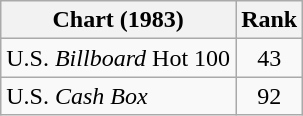<table class="wikitable">
<tr>
<th align="left">Chart (1983)</th>
<th style="text-align:center;">Rank</th>
</tr>
<tr>
<td>U.S. <em>Billboard</em> Hot 100</td>
<td style="text-align:center;">43</td>
</tr>
<tr>
<td>U.S. <em>Cash Box</em> </td>
<td style="text-align:center;">92</td>
</tr>
</table>
